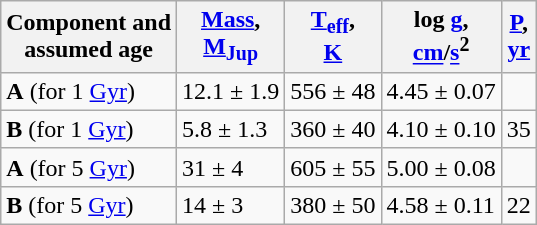<table class="wikitable">
<tr>
<th>Component and<br>assumed age</th>
<th><a href='#'>Mass</a>,<br><a href='#'>M<sub>Jup</sub></a></th>
<th><a href='#'>T<sub>eff</sub></a>,<br><a href='#'>K</a></th>
<th>log <a href='#'>g</a>,<br><a href='#'>cm</a>/<a href='#'>s</a><sup>2</sup></th>
<th><a href='#'>P</a>,<br><a href='#'>yr</a></th>
</tr>
<tr>
<td><strong>A</strong> (for 1 <a href='#'>Gyr</a>)</td>
<td>12.1 ± 1.9</td>
<td>556 ± 48</td>
<td>4.45 ± 0.07</td>
<td></td>
</tr>
<tr>
<td><strong>B</strong> (for 1 <a href='#'>Gyr</a>)</td>
<td>5.8 ± 1.3</td>
<td>360 ± 40</td>
<td>4.10 ± 0.10</td>
<td>35</td>
</tr>
<tr>
<td><strong>A</strong> (for 5 <a href='#'>Gyr</a>)</td>
<td>31 ± 4</td>
<td>605 ± 55</td>
<td>5.00 ± 0.08</td>
<td></td>
</tr>
<tr>
<td><strong>B</strong> (for 5 <a href='#'>Gyr</a>)</td>
<td>14 ± 3</td>
<td>380 ± 50</td>
<td>4.58 ± 0.11</td>
<td>22</td>
</tr>
</table>
